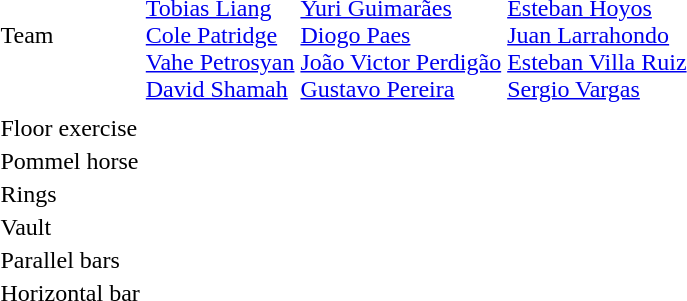<table>
<tr>
<td>Team</td>
<td><br><a href='#'>Tobias Liang</a><br><a href='#'>Cole Patridge</a><br><a href='#'>Vahe Petrosyan</a><br><a href='#'>David Shamah</a></td>
<td><br><a href='#'>Yuri Guimarães</a><br><a href='#'>Diogo Paes</a><br><a href='#'>João Victor Perdigão</a><br><a href='#'>Gustavo Pereira</a></td>
<td><br><a href='#'>Esteban Hoyos</a><br><a href='#'>Juan Larrahondo</a><br><a href='#'>Esteban Villa Ruiz</a><br><a href='#'>Sergio Vargas</a></td>
</tr>
<tr>
<td></td>
<td></td>
<td></td>
<td></td>
</tr>
<tr>
<td>Floor exercise</td>
<td></td>
<td></td>
<td></td>
</tr>
<tr>
<td>Pommel horse</td>
<td></td>
<td></td>
<td></td>
</tr>
<tr>
<td>Rings</td>
<td></td>
<td></td>
<td></td>
</tr>
<tr>
<td>Vault</td>
<td></td>
<td></td>
<td></td>
</tr>
<tr>
<td>Parallel bars</td>
<td></td>
<td></td>
<td></td>
</tr>
<tr>
<td>Horizontal bar</td>
<td></td>
<td></td>
<td></td>
</tr>
</table>
